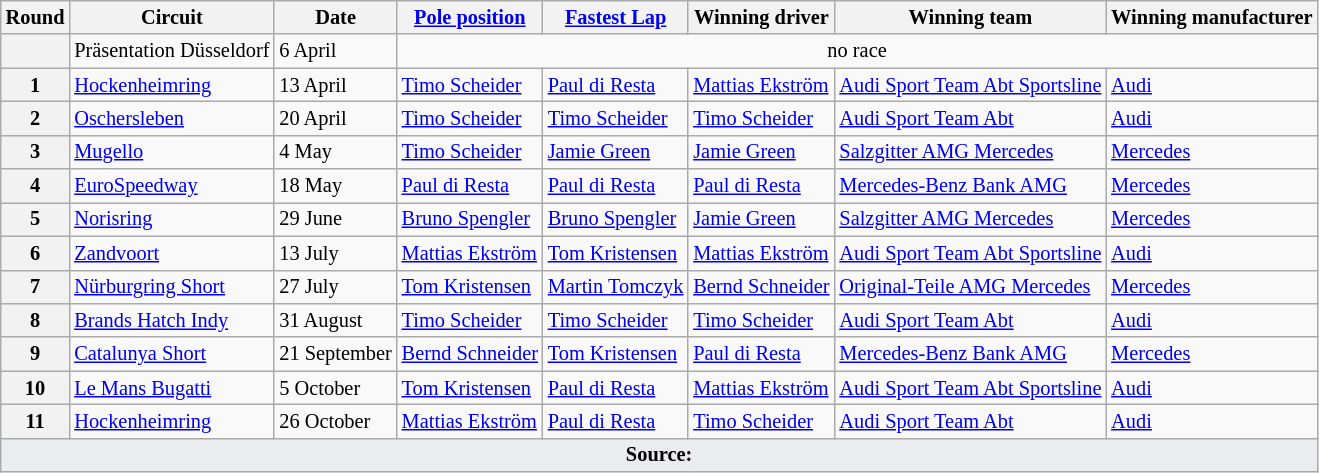<table class="wikitable" style="font-size: 85%">
<tr>
<th>Round</th>
<th>Circuit</th>
<th>Date</th>
<th><a href='#'>Pole position</a></th>
<th><a href='#'>Fastest Lap</a></th>
<th>Winning driver</th>
<th>Winning team</th>
<th>Winning manufacturer</th>
</tr>
<tr>
<th></th>
<td> Präsentation Düsseldorf</td>
<td>6 April</td>
<td colspan=7 align=center>no race</td>
</tr>
<tr>
<th>1</th>
<td> <a href='#'>Hockenheimring</a></td>
<td>13 April</td>
<td> <a href='#'>Timo Scheider</a></td>
<td> <a href='#'>Paul di Resta</a></td>
<td> <a href='#'>Mattias Ekström</a></td>
<td><a href='#'>Audi Sport Team Abt Sportsline</a></td>
<td><a href='#'>Audi</a></td>
</tr>
<tr>
<th>2</th>
<td> <a href='#'>Oschersleben</a></td>
<td>20 April</td>
<td> <a href='#'>Timo Scheider</a></td>
<td> <a href='#'>Timo Scheider</a></td>
<td> <a href='#'>Timo Scheider</a></td>
<td><a href='#'>Audi Sport Team Abt</a></td>
<td><a href='#'>Audi</a></td>
</tr>
<tr>
<th>3</th>
<td> <a href='#'>Mugello</a></td>
<td>4 May</td>
<td> <a href='#'>Timo Scheider</a></td>
<td> <a href='#'>Jamie Green</a></td>
<td> <a href='#'>Jamie Green</a></td>
<td><a href='#'>Salzgitter AMG Mercedes</a></td>
<td><a href='#'>Mercedes</a></td>
</tr>
<tr>
<th>4</th>
<td> <a href='#'>EuroSpeedway</a></td>
<td>18 May</td>
<td> <a href='#'>Paul di Resta</a></td>
<td> <a href='#'>Paul di Resta</a></td>
<td> <a href='#'>Paul di Resta</a></td>
<td><a href='#'>Mercedes-Benz Bank AMG</a></td>
<td><a href='#'>Mercedes</a></td>
</tr>
<tr>
<th>5</th>
<td> <a href='#'>Norisring</a></td>
<td>29 June</td>
<td> <a href='#'>Bruno Spengler</a></td>
<td> <a href='#'>Bruno Spengler</a></td>
<td> <a href='#'>Jamie Green</a></td>
<td><a href='#'>Salzgitter AMG Mercedes</a></td>
<td><a href='#'>Mercedes</a></td>
</tr>
<tr>
<th>6</th>
<td> <a href='#'>Zandvoort</a></td>
<td>13 July</td>
<td> <a href='#'>Mattias Ekström</a></td>
<td> <a href='#'>Tom Kristensen</a></td>
<td> <a href='#'>Mattias Ekström</a></td>
<td><a href='#'>Audi Sport Team Abt Sportsline</a></td>
<td><a href='#'>Audi</a></td>
</tr>
<tr>
<th>7</th>
<td> <a href='#'>Nürburgring Short</a></td>
<td>27 July</td>
<td> <a href='#'>Tom Kristensen</a></td>
<td> <a href='#'>Martin Tomczyk</a></td>
<td> <a href='#'>Bernd Schneider</a></td>
<td><a href='#'>Original-Teile AMG Mercedes</a></td>
<td><a href='#'>Mercedes</a></td>
</tr>
<tr>
<th>8</th>
<td> <a href='#'>Brands Hatch Indy</a></td>
<td>31 August</td>
<td> <a href='#'>Timo Scheider</a></td>
<td> <a href='#'>Timo Scheider</a></td>
<td> <a href='#'>Timo Scheider</a></td>
<td><a href='#'>Audi Sport Team Abt</a></td>
<td><a href='#'>Audi</a></td>
</tr>
<tr>
<th>9</th>
<td> <a href='#'>Catalunya Short</a></td>
<td>21 September</td>
<td> <a href='#'>Bernd Schneider</a></td>
<td> <a href='#'>Tom Kristensen</a></td>
<td> <a href='#'>Paul di Resta</a></td>
<td><a href='#'>Mercedes-Benz Bank AMG</a></td>
<td><a href='#'>Mercedes</a></td>
</tr>
<tr>
<th>10</th>
<td> <a href='#'>Le Mans Bugatti</a></td>
<td>5 October</td>
<td> <a href='#'>Tom Kristensen</a></td>
<td> <a href='#'>Paul di Resta</a></td>
<td> <a href='#'>Mattias Ekström</a></td>
<td><a href='#'>Audi Sport Team Abt Sportsline</a></td>
<td><a href='#'>Audi</a></td>
</tr>
<tr>
<th>11</th>
<td> <a href='#'>Hockenheimring</a></td>
<td>26 October</td>
<td> <a href='#'>Mattias Ekström</a></td>
<td> <a href='#'>Paul di Resta</a></td>
<td> <a href='#'>Timo Scheider</a></td>
<td><a href='#'>Audi Sport Team Abt</a></td>
<td><a href='#'>Audi</a></td>
</tr>
<tr class="sortbottom">
<td colspan="8" style="background-color:#EAECF0;text-align:center"><strong>Source:</strong></td>
</tr>
</table>
